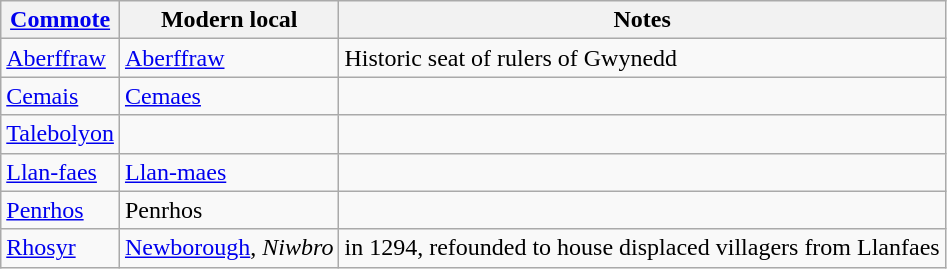<table class="wikitable" style="text-align:left">
<tr>
<th><a href='#'>Commote</a></th>
<th>Modern local</th>
<th>Notes</th>
</tr>
<tr>
<td><a href='#'>Aberffraw</a></td>
<td><a href='#'>Aberffraw</a></td>
<td>Historic seat of rulers of Gwynedd</td>
</tr>
<tr>
<td><a href='#'>Cemais</a></td>
<td><a href='#'>Cemaes</a></td>
</tr>
<tr>
<td><a href='#'>Talebolyon</a></td>
<td></td>
<td></td>
</tr>
<tr>
<td><a href='#'>Llan-faes</a></td>
<td><a href='#'>Llan-maes</a></td>
<td></td>
</tr>
<tr>
<td><a href='#'>Penrhos</a></td>
<td>Penrhos</td>
<td></td>
</tr>
<tr>
<td><a href='#'>Rhosyr</a></td>
<td><a href='#'>Newborough</a>, <em>Niwbro</em></td>
<td>in 1294, refounded to house displaced villagers from Llanfaes</td>
</tr>
</table>
